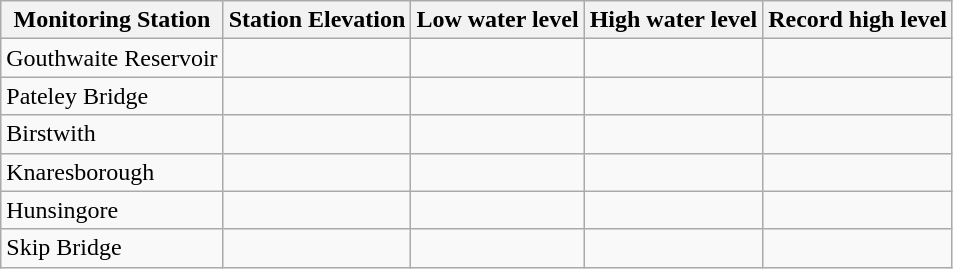<table class="wikitable">
<tr>
<th>Monitoring Station</th>
<th>Station Elevation</th>
<th>Low water level</th>
<th>High water level</th>
<th>Record high level</th>
</tr>
<tr>
<td>Gouthwaite Reservoir</td>
<td></td>
<td></td>
<td></td>
<td></td>
</tr>
<tr>
<td>Pateley Bridge</td>
<td></td>
<td></td>
<td></td>
<td></td>
</tr>
<tr>
<td>Birstwith</td>
<td></td>
<td></td>
<td></td>
<td></td>
</tr>
<tr>
<td>Knaresborough</td>
<td></td>
<td></td>
<td></td>
<td></td>
</tr>
<tr>
<td>Hunsingore</td>
<td></td>
<td></td>
<td></td>
<td></td>
</tr>
<tr>
<td>Skip Bridge</td>
<td></td>
<td></td>
<td></td>
<td></td>
</tr>
</table>
